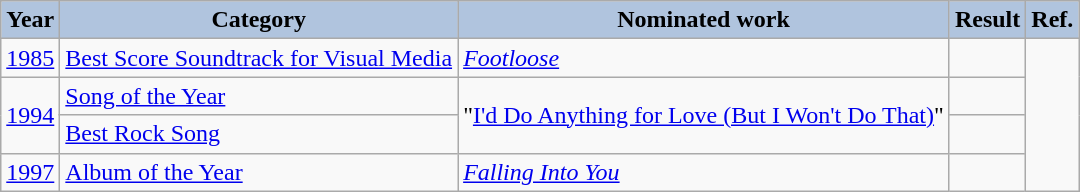<table class="wikitable">
<tr style="text-align:center;">
<th style="background:#B0C4DE">Year</th>
<th style="background:#B0C4DE">Category</th>
<th style="background:#B0C4DE">Nominated work</th>
<th style="background:#B0C4DE">Result</th>
<th style="background:#B0C4DE">Ref.</th>
</tr>
<tr>
<td><a href='#'>1985</a></td>
<td><a href='#'>Best Score Soundtrack for Visual Media</a></td>
<td><em><a href='#'>Footloose</a></em></td>
<td></td>
<td rowspan=4></td>
</tr>
<tr>
<td rowspan=2><a href='#'>1994</a></td>
<td><a href='#'>Song of the Year</a></td>
<td rowspan=2>"<a href='#'>I'd Do Anything for Love (But I Won't Do That)</a>"</td>
<td></td>
</tr>
<tr>
<td><a href='#'>Best Rock Song</a></td>
<td></td>
</tr>
<tr>
<td><a href='#'>1997</a></td>
<td><a href='#'>Album of the Year</a></td>
<td><em><a href='#'>Falling Into You</a></em></td>
<td></td>
</tr>
</table>
